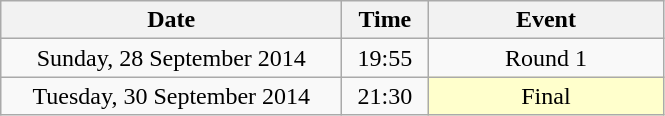<table class = "wikitable" style="text-align:center;">
<tr>
<th width=220>Date</th>
<th width=50>Time</th>
<th width=150>Event</th>
</tr>
<tr>
<td>Sunday, 28 September 2014</td>
<td>19:55</td>
<td>Round 1</td>
</tr>
<tr>
<td>Tuesday, 30 September 2014</td>
<td>21:30</td>
<td bgcolor=ffffcc>Final</td>
</tr>
</table>
